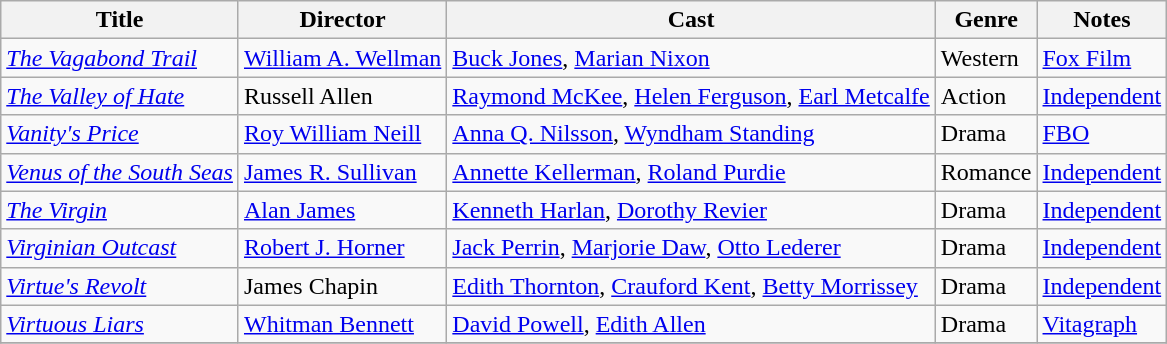<table class="wikitable">
<tr>
<th>Title</th>
<th>Director</th>
<th>Cast</th>
<th>Genre</th>
<th>Notes</th>
</tr>
<tr>
<td><em><a href='#'>The Vagabond Trail</a></em></td>
<td><a href='#'>William A. Wellman</a></td>
<td><a href='#'>Buck Jones</a>, <a href='#'>Marian Nixon</a></td>
<td>Western</td>
<td><a href='#'>Fox Film</a></td>
</tr>
<tr>
<td><em><a href='#'>The Valley of Hate</a></em></td>
<td>Russell Allen</td>
<td><a href='#'>Raymond McKee</a>, <a href='#'>Helen Ferguson</a>, <a href='#'>Earl Metcalfe</a></td>
<td>Action</td>
<td><a href='#'>Independent</a></td>
</tr>
<tr>
<td><em><a href='#'>Vanity's Price</a></em></td>
<td><a href='#'>Roy William Neill</a></td>
<td><a href='#'>Anna Q. Nilsson</a>, <a href='#'>Wyndham Standing</a></td>
<td>Drama</td>
<td><a href='#'>FBO</a></td>
</tr>
<tr>
<td><em><a href='#'>Venus of the South Seas</a></em></td>
<td><a href='#'>James R. Sullivan</a></td>
<td><a href='#'>Annette Kellerman</a>, <a href='#'>Roland Purdie</a></td>
<td>Romance</td>
<td><a href='#'>Independent</a></td>
</tr>
<tr>
<td><em><a href='#'>The Virgin</a></em></td>
<td><a href='#'>Alan James</a></td>
<td><a href='#'>Kenneth Harlan</a>, <a href='#'>Dorothy Revier</a></td>
<td>Drama</td>
<td><a href='#'>Independent</a></td>
</tr>
<tr>
<td><em><a href='#'>Virginian Outcast</a></em></td>
<td><a href='#'>Robert J. Horner</a></td>
<td><a href='#'>Jack Perrin</a>, <a href='#'>Marjorie Daw</a>, <a href='#'>Otto Lederer</a></td>
<td>Drama</td>
<td><a href='#'>Independent</a></td>
</tr>
<tr>
<td><em><a href='#'>Virtue's Revolt</a></em></td>
<td>James Chapin</td>
<td><a href='#'>Edith Thornton</a>, <a href='#'>Crauford Kent</a>, <a href='#'>Betty Morrissey</a></td>
<td>Drama</td>
<td><a href='#'>Independent</a></td>
</tr>
<tr>
<td><em><a href='#'>Virtuous Liars</a></em></td>
<td><a href='#'>Whitman Bennett</a></td>
<td><a href='#'>David Powell</a>, <a href='#'>Edith Allen</a></td>
<td>Drama</td>
<td><a href='#'>Vitagraph</a></td>
</tr>
<tr>
</tr>
</table>
